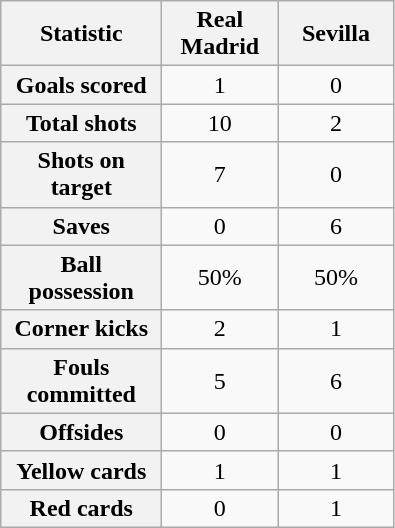<table class="wikitable plainrowheaders" style="text-align:center">
<tr>
<th scope="col" style="width:100px">Statistic</th>
<th scope="col" style="width:70px">Real Madrid</th>
<th scope="col" style="width:70px">Sevilla</th>
</tr>
<tr>
<th scope=row>Goals scored</th>
<td>1</td>
<td>0</td>
</tr>
<tr>
<th scope=row>Total shots</th>
<td>10</td>
<td>2</td>
</tr>
<tr>
<th scope=row>Shots on target</th>
<td>7</td>
<td>0</td>
</tr>
<tr>
<th scope=row>Saves</th>
<td>0</td>
<td>6</td>
</tr>
<tr>
<th scope=row>Ball possession</th>
<td>50%</td>
<td>50%</td>
</tr>
<tr>
<th scope=row>Corner kicks</th>
<td>2</td>
<td>1</td>
</tr>
<tr>
<th scope=row>Fouls committed</th>
<td>5</td>
<td>6</td>
</tr>
<tr>
<th scope=row>Offsides</th>
<td>0</td>
<td>0</td>
</tr>
<tr>
<th scope=row>Yellow cards</th>
<td>1</td>
<td>1</td>
</tr>
<tr>
<th scope=row>Red cards</th>
<td>0</td>
<td>1</td>
</tr>
</table>
